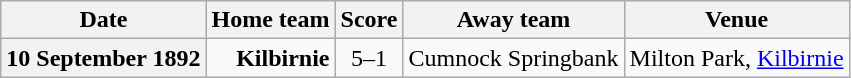<table class="wikitable football-result-list" style="max-width: 80em; text-align: center">
<tr>
<th scope="col">Date</th>
<th scope="col">Home team</th>
<th scope="col">Score</th>
<th scope="col">Away team</th>
<th scope="col">Venue</th>
</tr>
<tr>
<th scope="row">10 September 1892</th>
<td align=right><strong>Kilbirnie</strong></td>
<td>5–1</td>
<td align=left>Cumnock Springbank</td>
<td align=left>Milton Park, <a href='#'>Kilbirnie</a></td>
</tr>
</table>
